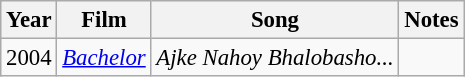<table class="wikitable" style="font-size:95%;">
<tr>
<th>Year</th>
<th>Film</th>
<th>Song</th>
<th>Notes</th>
</tr>
<tr>
<td>2004</td>
<td><em><a href='#'>Bachelor</a></em></td>
<td><em>Ajke Nahoy Bhalobasho...</em></td>
<td></td>
</tr>
</table>
